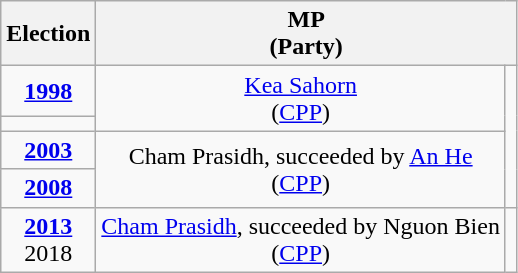<table class="wikitable" style="text-align:center">
<tr>
<th>Election</th>
<th colspan=2>MP<br>(Party)</th>
</tr>
<tr>
<td><strong><a href='#'>1998</a></strong></td>
<td rowspan=2><a href='#'>Kea Sahorn</a><br>(<a href='#'>CPP</a>)</td>
</tr>
<tr>
<td></td>
</tr>
<tr>
<td><strong><a href='#'>2003</a></strong></td>
<td rowspan=2>Cham Prasidh, succeeded by <a href='#'>An He</a><br>(<a href='#'>CPP</a>)</td>
</tr>
<tr>
<td><strong><a href='#'>2008</a></strong></td>
</tr>
<tr>
<td><strong><a href='#'>2013</a></strong><br>2018</td>
<td rowspan=1><a href='#'>Cham Prasidh</a>, succeeded by Nguon Bien<br>(<a href='#'>CPP</a>)</td>
<td></td>
</tr>
</table>
